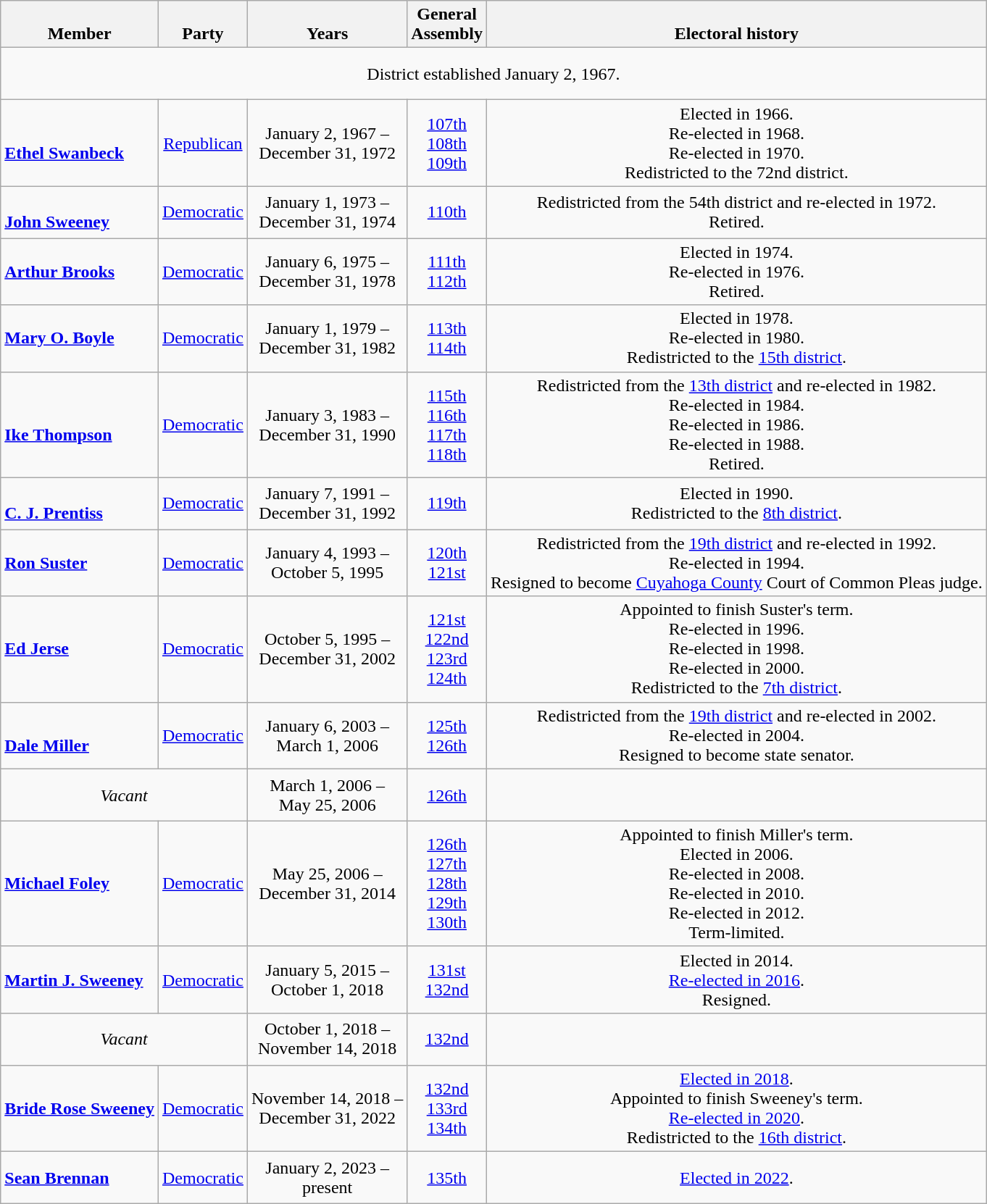<table class=wikitable style="text-align:center">
<tr valign=bottom>
<th>Member</th>
<th>Party</th>
<th>Years</th>
<th>General<br>Assembly</th>
<th>Electoral history</th>
</tr>
<tr style="height:3em">
<td colspan=5>District established January 2, 1967.</td>
</tr>
<tr style="height:3em">
<td align=left><br><strong><a href='#'>Ethel Swanbeck</a></strong><br></td>
<td><a href='#'>Republican</a></td>
<td>January 2, 1967 –<br>December 31, 1972</td>
<td><a href='#'>107th</a><br><a href='#'>108th</a><br><a href='#'>109th</a></td>
<td>Elected in 1966.<br>Re-elected in 1968.<br>Re-elected in 1970.<br>Redistricted to the 72nd district.</td>
</tr>
<tr style="height:3em">
<td align=left><br><strong><a href='#'>John Sweeney</a></strong><br></td>
<td><a href='#'>Democratic</a></td>
<td>January 1, 1973 –<br>December 31, 1974</td>
<td><a href='#'>110th</a></td>
<td>Redistricted from the 54th district and re-elected in 1972.<br>Retired.</td>
</tr>
<tr style="height:3em">
<td align=left><strong><a href='#'>Arthur Brooks</a></strong><br></td>
<td><a href='#'>Democratic</a></td>
<td>January 6, 1975 –<br>December 31, 1978</td>
<td><a href='#'>111th</a><br><a href='#'>112th</a></td>
<td>Elected in 1974.<br>Re-elected in 1976.<br>Retired.</td>
</tr>
<tr style="height:3em">
<td align=left><strong><a href='#'>Mary O. Boyle</a></strong><br></td>
<td><a href='#'>Democratic</a></td>
<td>January 1, 1979 –<br>December 31, 1982</td>
<td><a href='#'>113th</a><br><a href='#'>114th</a></td>
<td>Elected in 1978.<br>Re-elected in 1980.<br>Redistricted to the <a href='#'>15th district</a>.</td>
</tr>
<tr style="height:3em">
<td align=left><br><strong><a href='#'>Ike Thompson</a></strong><br></td>
<td><a href='#'>Democratic</a></td>
<td>January 3, 1983 –<br>December 31, 1990</td>
<td><a href='#'>115th</a><br><a href='#'>116th</a><br><a href='#'>117th</a><br><a href='#'>118th</a></td>
<td>Redistricted from the <a href='#'>13th district</a> and re-elected in 1982.<br>Re-elected in 1984.<br>Re-elected in 1986.<br>Re-elected in 1988.<br>Retired.</td>
</tr>
<tr style="height:3em">
<td align=left><br><strong><a href='#'>C. J. Prentiss</a></strong><br></td>
<td><a href='#'>Democratic</a></td>
<td>January 7, 1991 –<br>December 31, 1992</td>
<td><a href='#'>119th</a></td>
<td>Elected in 1990.<br>Redistricted to the <a href='#'>8th district</a>.</td>
</tr>
<tr style="height:3em">
<td align=left><strong><a href='#'>Ron Suster</a></strong><br></td>
<td><a href='#'>Democratic</a></td>
<td>January 4, 1993 –<br>October 5, 1995</td>
<td><a href='#'>120th</a><br><a href='#'>121st</a></td>
<td>Redistricted from the <a href='#'>19th district</a> and re-elected in 1992.<br>Re-elected in 1994.<br>Resigned to become <a href='#'>Cuyahoga County</a> Court of Common Pleas judge.</td>
</tr>
<tr style="height:3em">
<td align=left><strong><a href='#'>Ed Jerse</a></strong><br></td>
<td><a href='#'>Democratic</a></td>
<td>October 5, 1995 –<br>December 31, 2002</td>
<td><a href='#'>121st</a><br><a href='#'>122nd</a><br><a href='#'>123rd</a><br><a href='#'>124th</a></td>
<td>Appointed to finish Suster's term.<br>Re-elected in 1996.<br>Re-elected in 1998.<br>Re-elected in 2000.<br>Redistricted to the <a href='#'>7th district</a>.</td>
</tr>
<tr style="height:3em">
<td align=left><br><strong><a href='#'>Dale Miller</a></strong><br></td>
<td><a href='#'>Democratic</a></td>
<td>January 6, 2003 –<br>March 1, 2006</td>
<td><a href='#'>125th</a><br><a href='#'>126th</a></td>
<td>Redistricted from the <a href='#'>19th district</a> and re-elected in 2002.<br>Re-elected in 2004.<br>Resigned to become state senator.</td>
</tr>
<tr style="height:3em">
<td colspan=2><em>Vacant</em></td>
<td nowrap>March 1, 2006 –<br>May 25, 2006</td>
<td><a href='#'>126th</a></td>
<td></td>
</tr>
<tr style="height:3em">
<td align=left><strong><a href='#'>Michael Foley</a></strong><br></td>
<td><a href='#'>Democratic</a></td>
<td>May 25, 2006 –<br>December 31, 2014</td>
<td><a href='#'>126th</a><br><a href='#'>127th</a><br><a href='#'>128th</a><br><a href='#'>129th</a><br><a href='#'>130th</a></td>
<td>Appointed to finish Miller's term.<br>Elected in 2006.<br>Re-elected in 2008.<br>Re-elected in 2010.<br>Re-elected in 2012.<br>Term-limited.</td>
</tr>
<tr style="height:3em">
<td align=left><strong><a href='#'>Martin J. Sweeney</a></strong><br></td>
<td><a href='#'>Democratic</a></td>
<td>January 5, 2015 –<br>October 1, 2018</td>
<td><a href='#'>131st</a><br><a href='#'>132nd</a></td>
<td>Elected in 2014.<br><a href='#'>Re-elected in 2016</a>.<br>Resigned.</td>
</tr>
<tr style="height:3em">
<td colspan=2><em>Vacant</em></td>
<td nowrap>October 1, 2018 –<br>November 14, 2018</td>
<td><a href='#'>132nd</a></td>
<td></td>
</tr>
<tr style="height:3em">
<td align=left><strong><a href='#'>Bride Rose Sweeney</a></strong><br></td>
<td><a href='#'>Democratic</a></td>
<td>November 14, 2018 –<br>December 31, 2022</td>
<td><a href='#'>132nd</a><br><a href='#'>133rd</a><br><a href='#'>134th</a></td>
<td><a href='#'>Elected in 2018</a>.<br>Appointed to finish Sweeney's term.<br><a href='#'>Re-elected in 2020</a>.<br>Redistricted to the <a href='#'>16th district</a>.</td>
</tr>
<tr style="height:3em">
<td align=left><strong><a href='#'>Sean Brennan</a></strong><br></td>
<td><a href='#'>Democratic</a></td>
<td>January 2, 2023 –<br>present</td>
<td><a href='#'>135th</a></td>
<td><a href='#'>Elected in 2022</a>.</td>
</tr>
</table>
